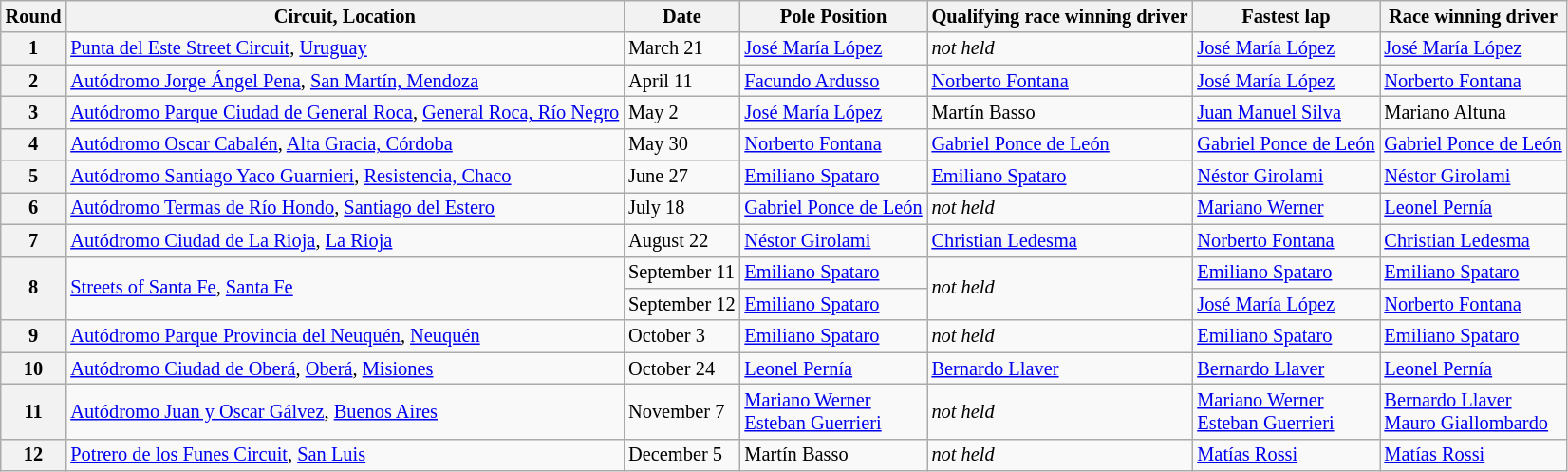<table class="wikitable" style="font-size: 85%;">
<tr>
<th>Round</th>
<th>Circuit, Location</th>
<th>Date</th>
<th>Pole Position</th>
<th>Qualifying race winning driver</th>
<th>Fastest lap</th>
<th>Race winning driver</th>
</tr>
<tr>
<th>1</th>
<td> <a href='#'>Punta del Este Street Circuit</a>, <a href='#'>Uruguay</a></td>
<td>March 21</td>
<td> <a href='#'>José María López</a></td>
<td><em>not held</em></td>
<td> <a href='#'>José María López</a></td>
<td> <a href='#'>José María López</a></td>
</tr>
<tr>
<th>2</th>
<td> <a href='#'>Autódromo Jorge Ángel Pena</a>, <a href='#'>San Martín, Mendoza</a></td>
<td>April 11</td>
<td> <a href='#'>Facundo Ardusso</a></td>
<td> <a href='#'>Norberto Fontana</a></td>
<td> <a href='#'>José María López</a></td>
<td> <a href='#'>Norberto Fontana</a></td>
</tr>
<tr>
<th>3</th>
<td> <a href='#'>Autódromo Parque Ciudad de General Roca</a>, <a href='#'>General Roca, Río Negro</a></td>
<td>May 2</td>
<td> <a href='#'>José María López</a></td>
<td> Martín Basso</td>
<td> <a href='#'>Juan Manuel Silva</a></td>
<td> Mariano Altuna</td>
</tr>
<tr>
<th>4</th>
<td> <a href='#'>Autódromo Oscar Cabalén</a>, <a href='#'>Alta Gracia, Córdoba</a></td>
<td>May 30</td>
<td> <a href='#'>Norberto Fontana</a></td>
<td> <a href='#'>Gabriel Ponce de León</a></td>
<td> <a href='#'>Gabriel Ponce de León</a></td>
<td> <a href='#'>Gabriel Ponce de León</a></td>
</tr>
<tr>
<th>5</th>
<td> <a href='#'>Autódromo Santiago Yaco Guarnieri</a>, <a href='#'>Resistencia, Chaco</a></td>
<td>June 27</td>
<td> <a href='#'>Emiliano Spataro</a></td>
<td> <a href='#'>Emiliano Spataro</a></td>
<td> <a href='#'>Néstor Girolami</a></td>
<td> <a href='#'>Néstor Girolami</a></td>
</tr>
<tr>
<th>6</th>
<td> <a href='#'>Autódromo Termas de Río Hondo</a>, <a href='#'>Santiago del Estero</a></td>
<td>July 18</td>
<td> <a href='#'>Gabriel Ponce de León</a></td>
<td><em>not held</em></td>
<td> <a href='#'>Mariano Werner</a></td>
<td> <a href='#'>Leonel Pernía</a></td>
</tr>
<tr>
<th>7</th>
<td> <a href='#'>Autódromo Ciudad de La Rioja</a>, <a href='#'>La Rioja</a></td>
<td>August 22</td>
<td> <a href='#'>Néstor Girolami</a></td>
<td> <a href='#'>Christian Ledesma</a></td>
<td> <a href='#'>Norberto Fontana</a></td>
<td> <a href='#'>Christian Ledesma</a></td>
</tr>
<tr>
<th rowspan=2>8</th>
<td rowspan=2> <a href='#'>Streets of Santa Fe</a>, <a href='#'>Santa Fe</a></td>
<td>September 11</td>
<td> <a href='#'>Emiliano Spataro</a></td>
<td rowspan=2><em>not held</em></td>
<td> <a href='#'>Emiliano Spataro</a></td>
<td> <a href='#'>Emiliano Spataro</a></td>
</tr>
<tr>
<td>September 12</td>
<td> <a href='#'>Emiliano Spataro</a></td>
<td> <a href='#'>José María López</a></td>
<td> <a href='#'>Norberto Fontana</a></td>
</tr>
<tr>
<th>9</th>
<td> <a href='#'>Autódromo Parque Provincia del Neuquén</a>, <a href='#'>Neuquén</a></td>
<td>October 3</td>
<td> <a href='#'>Emiliano Spataro</a></td>
<td><em>not held</em></td>
<td> <a href='#'>Emiliano Spataro</a></td>
<td> <a href='#'>Emiliano Spataro</a></td>
</tr>
<tr>
<th>10</th>
<td> <a href='#'>Autódromo Ciudad de Oberá</a>, <a href='#'>Oberá</a>, <a href='#'>Misiones</a></td>
<td>October 24</td>
<td> <a href='#'>Leonel Pernía</a></td>
<td> <a href='#'>Bernardo Llaver</a></td>
<td> <a href='#'>Bernardo Llaver</a></td>
<td> <a href='#'>Leonel Pernía</a></td>
</tr>
<tr>
<th>11</th>
<td> <a href='#'>Autódromo Juan y Oscar Gálvez</a>, <a href='#'>Buenos Aires</a></td>
<td>November 7</td>
<td> <a href='#'>Mariano Werner</a><br> <a href='#'>Esteban Guerrieri</a></td>
<td><em>not held</em></td>
<td> <a href='#'>Mariano Werner</a><br> <a href='#'>Esteban Guerrieri</a></td>
<td> <a href='#'>Bernardo Llaver</a><br> <a href='#'>Mauro Giallombardo</a></td>
</tr>
<tr>
<th>12</th>
<td> <a href='#'>Potrero de los Funes Circuit</a>, <a href='#'>San Luis</a></td>
<td>December 5</td>
<td> Martín Basso</td>
<td><em>not held</em></td>
<td> <a href='#'>Matías Rossi</a></td>
<td> <a href='#'>Matías Rossi</a></td>
</tr>
</table>
